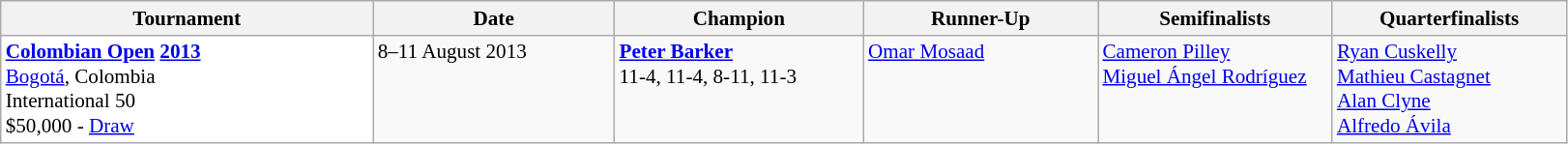<table class="wikitable" style="font-size:88%">
<tr>
<th width=250>Tournament</th>
<th width=160>Date</th>
<th width=165>Champion</th>
<th width=155>Runner-Up</th>
<th width=155>Semifinalists</th>
<th width=155>Quarterfinalists</th>
</tr>
<tr valign=top>
<td style="background:#fff;"><strong><a href='#'>Colombian Open</a> <a href='#'>2013</a></strong><br> <a href='#'>Bogotá</a>, Colombia<br>International 50<br>$50,000 - <a href='#'>Draw</a></td>
<td>8–11 August 2013</td>
<td> <strong><a href='#'>Peter Barker</a></strong><br>11-4, 11-4, 8-11, 11-3</td>
<td> <a href='#'>Omar Mosaad</a></td>
<td> <a href='#'>Cameron Pilley</a><br> <a href='#'>Miguel Ángel Rodríguez</a></td>
<td> <a href='#'>Ryan Cuskelly</a><br> <a href='#'>Mathieu Castagnet</a><br> <a href='#'>Alan Clyne</a><br> <a href='#'>Alfredo Ávila</a></td>
</tr>
</table>
